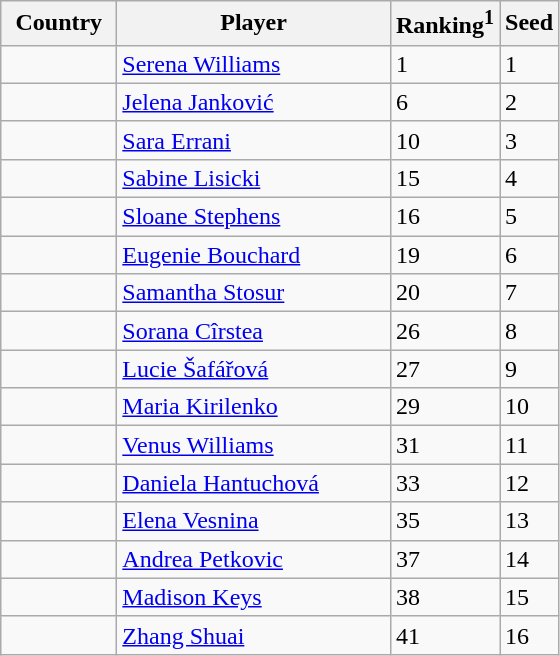<table class="sortable wikitable">
<tr>
<th width="70">Country</th>
<th width="175">Player</th>
<th>Ranking<sup>1</sup></th>
<th>Seed</th>
</tr>
<tr>
<td></td>
<td><a href='#'>Serena Williams</a></td>
<td>1</td>
<td>1</td>
</tr>
<tr>
<td></td>
<td><a href='#'>Jelena Janković</a></td>
<td>6</td>
<td>2</td>
</tr>
<tr>
<td></td>
<td><a href='#'>Sara Errani</a></td>
<td>10</td>
<td>3</td>
</tr>
<tr>
<td></td>
<td><a href='#'>Sabine Lisicki</a></td>
<td>15</td>
<td>4</td>
</tr>
<tr>
<td></td>
<td><a href='#'>Sloane Stephens</a></td>
<td>16</td>
<td>5</td>
</tr>
<tr>
<td></td>
<td><a href='#'>Eugenie Bouchard</a></td>
<td>19</td>
<td>6</td>
</tr>
<tr>
<td></td>
<td><a href='#'>Samantha Stosur</a></td>
<td>20</td>
<td>7</td>
</tr>
<tr>
<td></td>
<td><a href='#'>Sorana Cîrstea</a></td>
<td>26</td>
<td>8</td>
</tr>
<tr>
<td></td>
<td><a href='#'>Lucie Šafářová</a></td>
<td>27</td>
<td>9</td>
</tr>
<tr>
<td></td>
<td><a href='#'>Maria Kirilenko</a></td>
<td>29</td>
<td>10</td>
</tr>
<tr>
<td></td>
<td><a href='#'>Venus Williams</a></td>
<td>31</td>
<td>11</td>
</tr>
<tr>
<td></td>
<td><a href='#'>Daniela Hantuchová</a></td>
<td>33</td>
<td>12</td>
</tr>
<tr>
<td></td>
<td><a href='#'>Elena Vesnina</a></td>
<td>35</td>
<td>13</td>
</tr>
<tr>
<td></td>
<td><a href='#'>Andrea Petkovic</a></td>
<td>37</td>
<td>14</td>
</tr>
<tr>
<td></td>
<td><a href='#'>Madison Keys</a></td>
<td>38</td>
<td>15</td>
</tr>
<tr>
<td></td>
<td><a href='#'>Zhang Shuai</a></td>
<td>41</td>
<td>16</td>
</tr>
</table>
